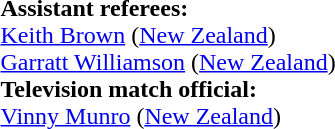<table width=100% style="font-size: 100%">
<tr>
<td><br><strong>Assistant referees:</strong>
<br><a href='#'>Keith Brown</a> (<a href='#'>New Zealand</a>)
<br><a href='#'>Garratt Williamson</a> (<a href='#'>New Zealand</a>)
<br><strong>Television match official:</strong>
<br><a href='#'>Vinny Munro</a> (<a href='#'>New Zealand</a>)</td>
</tr>
</table>
